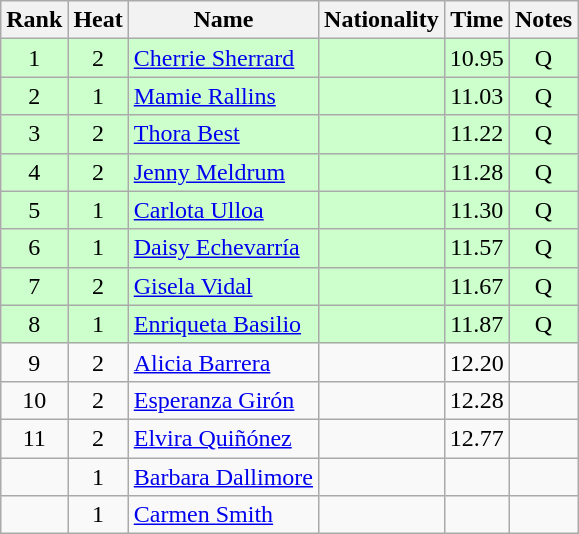<table class="wikitable sortable" style="text-align:center">
<tr>
<th>Rank</th>
<th>Heat</th>
<th>Name</th>
<th>Nationality</th>
<th>Time</th>
<th>Notes</th>
</tr>
<tr bgcolor=ccffcc>
<td>1</td>
<td>2</td>
<td align=left><a href='#'>Cherrie Sherrard</a></td>
<td align=left></td>
<td>10.95</td>
<td>Q</td>
</tr>
<tr bgcolor=ccffcc>
<td>2</td>
<td>1</td>
<td align=left><a href='#'>Mamie Rallins</a></td>
<td align=left></td>
<td>11.03</td>
<td>Q</td>
</tr>
<tr bgcolor=ccffcc>
<td>3</td>
<td>2</td>
<td align=left><a href='#'>Thora Best</a></td>
<td align=left></td>
<td>11.22</td>
<td>Q</td>
</tr>
<tr bgcolor=ccffcc>
<td>4</td>
<td>2</td>
<td align=left><a href='#'>Jenny Meldrum</a></td>
<td align=left></td>
<td>11.28</td>
<td>Q</td>
</tr>
<tr bgcolor=ccffcc>
<td>5</td>
<td>1</td>
<td align=left><a href='#'>Carlota Ulloa</a></td>
<td align=left></td>
<td>11.30</td>
<td>Q</td>
</tr>
<tr bgcolor=ccffcc>
<td>6</td>
<td>1</td>
<td align=left><a href='#'>Daisy Echevarría</a></td>
<td align=left></td>
<td>11.57</td>
<td>Q</td>
</tr>
<tr bgcolor=ccffcc>
<td>7</td>
<td>2</td>
<td align=left><a href='#'>Gisela Vidal</a></td>
<td align=left></td>
<td>11.67</td>
<td>Q</td>
</tr>
<tr bgcolor=ccffcc>
<td>8</td>
<td>1</td>
<td align=left><a href='#'>Enriqueta Basilio</a></td>
<td align=left></td>
<td>11.87</td>
<td>Q</td>
</tr>
<tr>
<td>9</td>
<td>2</td>
<td align=left><a href='#'>Alicia Barrera</a></td>
<td align=left></td>
<td>12.20</td>
<td></td>
</tr>
<tr>
<td>10</td>
<td>2</td>
<td align=left><a href='#'>Esperanza Girón</a></td>
<td align=left></td>
<td>12.28</td>
<td></td>
</tr>
<tr>
<td>11</td>
<td>2</td>
<td align=left><a href='#'>Elvira Quiñónez</a></td>
<td align=left></td>
<td>12.77</td>
<td></td>
</tr>
<tr>
<td></td>
<td>1</td>
<td align=left><a href='#'>Barbara Dallimore</a></td>
<td align=left></td>
<td></td>
<td></td>
</tr>
<tr>
<td></td>
<td>1</td>
<td align=left><a href='#'>Carmen Smith</a></td>
<td align=left></td>
<td></td>
<td></td>
</tr>
</table>
